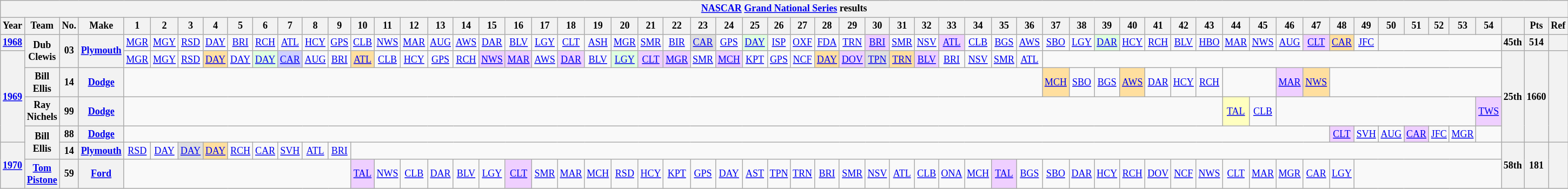<table class="wikitable" style="text-align:center; font-size:75%">
<tr>
<th colspan=69><a href='#'>NASCAR</a> <a href='#'>Grand National Series</a> results</th>
</tr>
<tr>
<th>Year</th>
<th>Team</th>
<th>No.</th>
<th>Make</th>
<th>1</th>
<th>2</th>
<th>3</th>
<th>4</th>
<th>5</th>
<th>6</th>
<th>7</th>
<th>8</th>
<th>9</th>
<th>10</th>
<th>11</th>
<th>12</th>
<th>13</th>
<th>14</th>
<th>15</th>
<th>16</th>
<th>17</th>
<th>18</th>
<th>19</th>
<th>20</th>
<th>21</th>
<th>22</th>
<th>23</th>
<th>24</th>
<th>25</th>
<th>26</th>
<th>27</th>
<th>28</th>
<th>29</th>
<th>30</th>
<th>31</th>
<th>32</th>
<th>33</th>
<th>34</th>
<th>35</th>
<th>36</th>
<th>37</th>
<th>38</th>
<th>39</th>
<th>40</th>
<th>41</th>
<th>42</th>
<th>43</th>
<th>44</th>
<th>45</th>
<th>46</th>
<th>47</th>
<th>48</th>
<th>49</th>
<th>50</th>
<th>51</th>
<th>52</th>
<th>53</th>
<th>54</th>
<th></th>
<th>Pts</th>
<th>Ref</th>
</tr>
<tr>
<th><a href='#'>1968</a></th>
<th rowspan=2>Dub Clewis</th>
<th rowspan=2>03</th>
<th rowspan=2><a href='#'>Plymouth</a></th>
<td><a href='#'>MGR</a></td>
<td><a href='#'>MGY</a></td>
<td><a href='#'>RSD</a></td>
<td><a href='#'>DAY</a></td>
<td><a href='#'>BRI</a></td>
<td><a href='#'>RCH</a></td>
<td><a href='#'>ATL</a></td>
<td><a href='#'>HCY</a></td>
<td><a href='#'>GPS</a></td>
<td><a href='#'>CLB</a></td>
<td><a href='#'>NWS</a></td>
<td><a href='#'>MAR</a></td>
<td><a href='#'>AUG</a></td>
<td><a href='#'>AWS</a></td>
<td><a href='#'>DAR</a></td>
<td><a href='#'>BLV</a></td>
<td><a href='#'>LGY</a></td>
<td><a href='#'>CLT</a></td>
<td><a href='#'>ASH</a></td>
<td><a href='#'>MGR</a></td>
<td><a href='#'>SMR</a></td>
<td><a href='#'>BIR</a></td>
<td style="background:#DFDFDF;"><a href='#'>CAR</a><br></td>
<td><a href='#'>GPS</a></td>
<td style="background:#DFFFDF;"><a href='#'>DAY</a><br></td>
<td><a href='#'>ISP</a></td>
<td><a href='#'>OXF</a></td>
<td><a href='#'>FDA</a></td>
<td><a href='#'>TRN</a></td>
<td style="background:#EFCFFF;"><a href='#'>BRI</a><br></td>
<td><a href='#'>SMR</a></td>
<td><a href='#'>NSV</a></td>
<td style="background:#EFCFFF;"><a href='#'>ATL</a><br></td>
<td><a href='#'>CLB</a></td>
<td><a href='#'>BGS</a></td>
<td><a href='#'>AWS</a></td>
<td><a href='#'>SBO</a></td>
<td><a href='#'>LGY</a></td>
<td style="background:#DFFFDF;"><a href='#'>DAR</a><br></td>
<td><a href='#'>HCY</a></td>
<td><a href='#'>RCH</a></td>
<td><a href='#'>BLV</a></td>
<td><a href='#'>HBO</a></td>
<td><a href='#'>MAR</a></td>
<td><a href='#'>NWS</a></td>
<td><a href='#'>AUG</a></td>
<td style="background:#EFCFFF;"><a href='#'>CLT</a><br></td>
<td style="background:#FFDF9F;"><a href='#'>CAR</a><br></td>
<td><a href='#'>JFC</a></td>
<td colspan=5></td>
<th>45th</th>
<th>514</th>
<th></th>
</tr>
<tr>
<th rowspan=4><a href='#'>1969</a></th>
<td><a href='#'>MGR</a></td>
<td><a href='#'>MGY</a></td>
<td><a href='#'>RSD</a></td>
<td style="background:#FFDF9F;"><a href='#'>DAY</a><br></td>
<td><a href='#'>DAY</a></td>
<td style="background:#DFFFDF;"><a href='#'>DAY</a><br></td>
<td style="background:#CFCFFF;"><a href='#'>CAR</a><br></td>
<td><a href='#'>AUG</a></td>
<td><a href='#'>BRI</a></td>
<td style="background:#FFDF9F;"><a href='#'>ATL</a><br></td>
<td><a href='#'>CLB</a></td>
<td><a href='#'>HCY</a></td>
<td><a href='#'>GPS</a></td>
<td><a href='#'>RCH</a></td>
<td style="background:#EFCFFF;"><a href='#'>NWS</a><br></td>
<td style="background:#EFCFFF;"><a href='#'>MAR</a><br></td>
<td><a href='#'>AWS</a></td>
<td style="background:#EFCFFF;"><a href='#'>DAR</a><br></td>
<td><a href='#'>BLV</a></td>
<td style="background:#DFFFDF;"><a href='#'>LGY</a><br></td>
<td style="background:#EFCFFF;"><a href='#'>CLT</a><br></td>
<td style="background:#EFCFFF;"><a href='#'>MGR</a><br></td>
<td><a href='#'>SMR</a></td>
<td style="background:#EFCFFF;"><a href='#'>MCH</a><br></td>
<td><a href='#'>KPT</a></td>
<td><a href='#'>GPS</a></td>
<td><a href='#'>NCF</a></td>
<td style="background:#FFDF9F;"><a href='#'>DAY</a><br></td>
<td style="background:#EFCFFF;"><a href='#'>DOV</a><br></td>
<td style="background:#DFDFDF;"><a href='#'>TPN</a><br></td>
<td style="background:#FFDF9F;"><a href='#'>TRN</a><br></td>
<td style="background:#EFCFFF;"><a href='#'>BLV</a><br></td>
<td><a href='#'>BRI</a></td>
<td><a href='#'>NSV</a></td>
<td><a href='#'>SMR</a></td>
<td><a href='#'>ATL</a></td>
<td colspan=18></td>
<th rowspan=4>25th</th>
<th rowspan=4>1660</th>
<th rowspan=4></th>
</tr>
<tr>
<th>Bill Ellis</th>
<th>14</th>
<th><a href='#'>Dodge</a></th>
<td colspan=36></td>
<td style="background:#FFDF9F;"><a href='#'>MCH</a><br></td>
<td><a href='#'>SBO</a></td>
<td><a href='#'>BGS</a></td>
<td style="background:#FFDF9F;"><a href='#'>AWS</a><br></td>
<td><a href='#'>DAR</a></td>
<td><a href='#'>HCY</a></td>
<td><a href='#'>RCH</a></td>
<td colspan=2></td>
<td style="background:#EFCFFF;"><a href='#'>MAR</a><br></td>
<td style="background:#FFDF9F;"><a href='#'>NWS</a><br></td>
<td colspan=7></td>
</tr>
<tr>
<th>Ray Nichels</th>
<th>99</th>
<th><a href='#'>Dodge</a></th>
<td colspan=43></td>
<td style="background:#FFFFBF;"><a href='#'>TAL</a><br></td>
<td><a href='#'>CLB</a></td>
<td colspan=8></td>
<td style="background:#EFCFFF;"><a href='#'>TWS</a><br></td>
</tr>
<tr>
<th rowspan=2>Bill Ellis</th>
<th>88</th>
<th><a href='#'>Dodge</a></th>
<td colspan=47></td>
<td style="background:#EFCFFF;"><a href='#'>CLT</a><br></td>
<td><a href='#'>SVH</a></td>
<td><a href='#'>AUG</a></td>
<td style="background:#EFCFFF;"><a href='#'>CAR</a><br></td>
<td><a href='#'>JFC</a></td>
<td><a href='#'>MGR</a></td>
</tr>
<tr>
<th rowspan=2><a href='#'>1970</a></th>
<th>14</th>
<th><a href='#'>Plymouth</a></th>
<td><a href='#'>RSD</a></td>
<td><a href='#'>DAY</a></td>
<td style="background:#DFDFDF;"><a href='#'>DAY</a><br></td>
<td style="background:#FFDF9F;"><a href='#'>DAY</a><br></td>
<td><a href='#'>RCH</a></td>
<td><a href='#'>CAR</a></td>
<td><a href='#'>SVH</a></td>
<td><a href='#'>ATL</a></td>
<td><a href='#'>BRI</a></td>
<td colspan=45></td>
<th rowspan=2>58th</th>
<th rowspan=2>181</th>
<th rowspan=2></th>
</tr>
<tr>
<th><a href='#'>Tom Pistone</a></th>
<th>59</th>
<th><a href='#'>Ford</a></th>
<td colspan=9></td>
<td style="background:#EFCFFF;"><a href='#'>TAL</a><br></td>
<td><a href='#'>NWS</a></td>
<td><a href='#'>CLB</a></td>
<td><a href='#'>DAR</a></td>
<td><a href='#'>BLV</a></td>
<td><a href='#'>LGY</a></td>
<td style="background:#EFCFFF;"><a href='#'>CLT</a><br></td>
<td><a href='#'>SMR</a></td>
<td><a href='#'>MAR</a></td>
<td><a href='#'>MCH</a></td>
<td><a href='#'>RSD</a></td>
<td><a href='#'>HCY</a></td>
<td><a href='#'>KPT</a></td>
<td><a href='#'>GPS</a></td>
<td><a href='#'>DAY</a></td>
<td><a href='#'>AST</a></td>
<td><a href='#'>TPN</a></td>
<td><a href='#'>TRN</a></td>
<td><a href='#'>BRI</a></td>
<td><a href='#'>SMR</a></td>
<td><a href='#'>NSV</a></td>
<td><a href='#'>ATL</a></td>
<td><a href='#'>CLB</a></td>
<td><a href='#'>ONA</a></td>
<td><a href='#'>MCH</a></td>
<td style="background:#EFCFFF;"><a href='#'>TAL</a><br></td>
<td><a href='#'>BGS</a></td>
<td><a href='#'>SBO</a></td>
<td><a href='#'>DAR</a></td>
<td><a href='#'>HCY</a></td>
<td><a href='#'>RCH</a></td>
<td><a href='#'>DOV</a></td>
<td><a href='#'>NCF</a></td>
<td><a href='#'>NWS</a></td>
<td><a href='#'>CLT</a></td>
<td><a href='#'>MAR</a></td>
<td><a href='#'>MGR</a></td>
<td><a href='#'>CAR</a></td>
<td><a href='#'>LGY</a></td>
<td colspan=6></td>
</tr>
</table>
